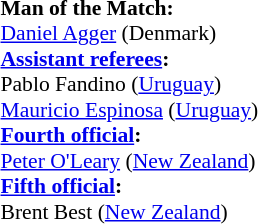<table style="width:50%; font-size:90%;">
<tr>
<td><br><strong>Man of the Match:</strong>
<br><a href='#'>Daniel Agger</a> (Denmark)<br><strong><a href='#'>Assistant referees</a>:</strong>
<br>Pablo Fandino (<a href='#'>Uruguay</a>)
<br><a href='#'>Mauricio Espinosa</a> (<a href='#'>Uruguay</a>)
<br><strong><a href='#'>Fourth official</a>:</strong>
<br><a href='#'>Peter O'Leary</a> (<a href='#'>New Zealand</a>)
<br><strong><a href='#'>Fifth official</a>:</strong>
<br>Brent Best (<a href='#'>New Zealand</a>)</td>
</tr>
</table>
